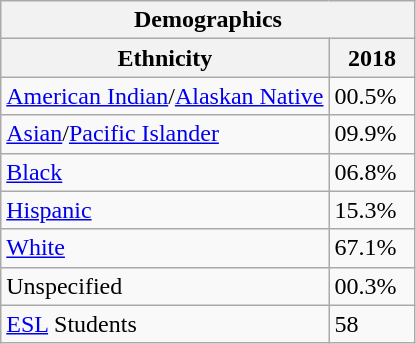<table class="wikitable">
<tr>
<th colspan="4">Demographics</th>
</tr>
<tr>
<th>Ethnicity</th>
<th style="width:50px;">2018</th>
</tr>
<tr>
<td><a href='#'>American Indian</a>/<a href='#'>Alaskan Native</a></td>
<td>00.5%</td>
</tr>
<tr>
<td><a href='#'>Asian</a>/<a href='#'>Pacific Islander</a></td>
<td>09.9%</td>
</tr>
<tr>
<td><a href='#'>Black</a></td>
<td>06.8%</td>
</tr>
<tr>
<td><a href='#'>Hispanic</a></td>
<td>15.3%</td>
</tr>
<tr>
<td><a href='#'>White</a></td>
<td>67.1%</td>
</tr>
<tr>
<td>Unspecified</td>
<td>00.3%</td>
</tr>
<tr>
<td><a href='#'>ESL</a> Students</td>
<td>58</td>
</tr>
</table>
